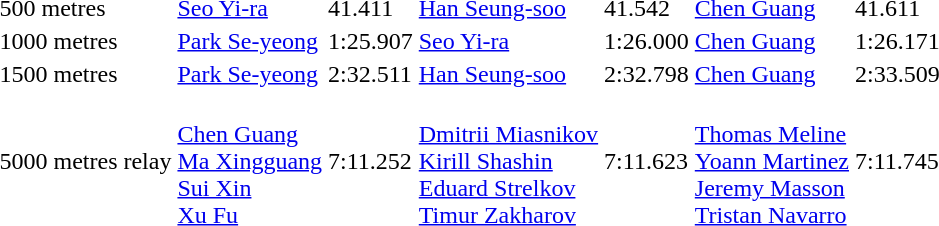<table>
<tr>
<td>500 metres<br></td>
<td> <a href='#'>Seo Yi-ra</a></td>
<td>41.411</td>
<td> <a href='#'>Han Seung-soo</a></td>
<td>41.542</td>
<td> <a href='#'>Chen Guang</a></td>
<td>41.611</td>
</tr>
<tr>
<td>1000 metres<br></td>
<td> <a href='#'>Park Se-yeong</a></td>
<td>1:25.907</td>
<td> <a href='#'>Seo Yi-ra</a></td>
<td>1:26.000</td>
<td> <a href='#'>Chen Guang</a></td>
<td>1:26.171</td>
</tr>
<tr>
<td>1500 metres<br></td>
<td> <a href='#'>Park Se-yeong</a></td>
<td>2:32.511</td>
<td> <a href='#'>Han Seung-soo</a></td>
<td>2:32.798</td>
<td> <a href='#'>Chen Guang</a></td>
<td>2:33.509</td>
</tr>
<tr>
<td>5000 metres relay<br></td>
<td><br><a href='#'>Chen Guang</a><br><a href='#'>Ma Xingguang</a><br><a href='#'>Sui Xin</a><br><a href='#'>Xu Fu</a></td>
<td>7:11.252</td>
<td><br><a href='#'>Dmitrii Miasnikov</a><br><a href='#'>Kirill Shashin</a><br><a href='#'>Eduard Strelkov</a><br><a href='#'>Timur Zakharov</a></td>
<td>7:11.623</td>
<td><br><a href='#'>Thomas Meline</a><br><a href='#'>Yoann Martinez</a><br><a href='#'>Jeremy Masson</a><br><a href='#'>Tristan Navarro</a></td>
<td>7:11.745</td>
</tr>
</table>
